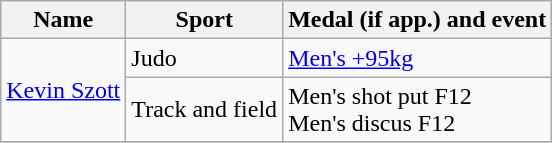<table class="wikitable">
<tr>
<th>Name</th>
<th>Sport</th>
<th>Medal (if app.) and event</th>
</tr>
<tr>
<td rowspan=2> <a href='#'>Kevin Szott</a></td>
<td>Judo</td>
<td> <a href='#'>Men's +95kg</a></td>
</tr>
<tr>
<td>Track and field</td>
<td>Men's shot put F12<br>Men's discus F12</td>
</tr>
<tr>
</tr>
</table>
